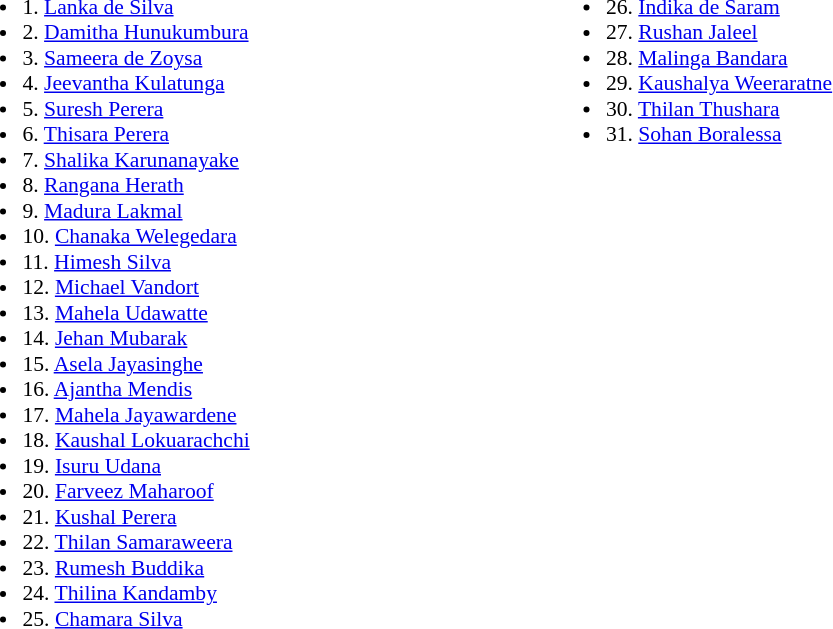<table border=0 style="font-size:90%; text-align:left;">
<tr>
<td width=25% valign=top><br><ul><li>1. <a href='#'>Lanka de Silva</a></li><li>2. <a href='#'>Damitha Hunukumbura</a></li><li>3. <a href='#'>Sameera de Zoysa</a></li><li>4. <a href='#'>Jeevantha Kulatunga</a></li><li>5. <a href='#'>Suresh Perera</a></li><li>6. <a href='#'>Thisara Perera</a></li><li>7. <a href='#'>Shalika Karunanayake</a></li><li>8. <a href='#'>Rangana Herath</a></li><li>9. <a href='#'>Madura Lakmal</a></li><li>10. <a href='#'>Chanaka Welegedara</a></li><li>11. <a href='#'>Himesh Silva</a></li><li>12. <a href='#'>Michael Vandort</a></li><li>13. <a href='#'>Mahela Udawatte</a></li><li>14. <a href='#'>Jehan Mubarak</a></li><li>15. <a href='#'>Asela Jayasinghe</a></li><li>16. <a href='#'>Ajantha Mendis</a></li><li>17. <a href='#'>Mahela Jayawardene</a></li><li>18. <a href='#'>Kaushal Lokuarachchi</a></li><li>19. <a href='#'>Isuru Udana</a></li><li>20. <a href='#'>Farveez Maharoof</a></li><li>21. <a href='#'>Kushal Perera</a></li><li>22. <a href='#'>Thilan Samaraweera</a></li><li>23. <a href='#'>Rumesh Buddika</a></li><li>24. <a href='#'>Thilina Kandamby</a></li><li>25. <a href='#'>Chamara Silva</a></li></ul></td>
<td width=25% valign=top><br><ul><li>26. <a href='#'>Indika de Saram</a></li><li>27. <a href='#'>Rushan Jaleel</a></li><li>28. <a href='#'>Malinga Bandara</a></li><li>29. <a href='#'>Kaushalya Weeraratne</a></li><li>30. <a href='#'>Thilan Thushara</a></li><li>31. <a href='#'>Sohan Boralessa</a></li></ul></td>
</tr>
</table>
